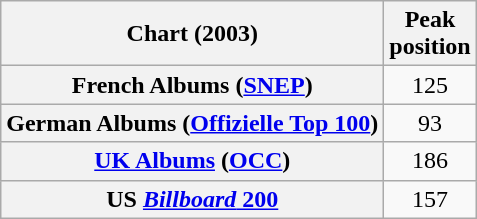<table class="wikitable sortable plainrowheaders">
<tr>
<th scope="col">Chart (2003)</th>
<th scope="col">Peak<br>position</th>
</tr>
<tr>
<th scope="row">French Albums (<a href='#'>SNEP</a>)</th>
<td align="center">125</td>
</tr>
<tr>
<th scope="row">German Albums (<a href='#'>Offizielle Top 100</a>)</th>
<td align="center">93</td>
</tr>
<tr>
<th scope="row"><a href='#'>UK Albums</a> (<a href='#'>OCC</a>)</th>
<td align="center">186</td>
</tr>
<tr>
<th scope="row">US <a href='#'><em>Billboard</em> 200</a></th>
<td align="center">157</td>
</tr>
</table>
